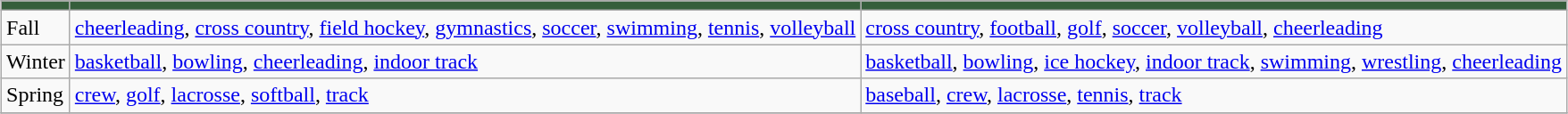<table class="wikitable"  style="margin: 1em auto 1em auto">
<tr>
<td bgcolor="355E3B"></td>
<td bgcolor="355E3B"></td>
<td bgcolor="355E3B"></td>
</tr>
<tr>
<td>Fall</td>
<td><a href='#'>cheerleading</a>, <a href='#'>cross country</a>, <a href='#'>field hockey</a>, <a href='#'>gymnastics</a>, <a href='#'>soccer</a>, <a href='#'>swimming</a>, <a href='#'>tennis</a>, <a href='#'>volleyball</a></td>
<td><a href='#'>cross country</a>, <a href='#'>football</a>, <a href='#'>golf</a>, <a href='#'>soccer</a>, <a href='#'>volleyball</a>, <a href='#'>cheerleading</a></td>
</tr>
<tr>
<td>Winter</td>
<td><a href='#'>basketball</a>, <a href='#'>bowling</a>, <a href='#'>cheerleading</a>, <a href='#'>indoor track</a></td>
<td><a href='#'>basketball</a>, <a href='#'>bowling</a>, <a href='#'>ice hockey</a>, <a href='#'>indoor track</a>, <a href='#'>swimming</a>, <a href='#'>wrestling</a>, <a href='#'>cheerleading</a></td>
</tr>
<tr>
<td>Spring</td>
<td><a href='#'>crew</a>, <a href='#'>golf</a>, <a href='#'>lacrosse</a>, <a href='#'>softball</a>, <a href='#'>track</a></td>
<td><a href='#'>baseball</a>, <a href='#'>crew</a>, <a href='#'>lacrosse</a>, <a href='#'>tennis</a>, <a href='#'>track</a></td>
</tr>
<tr>
</tr>
</table>
